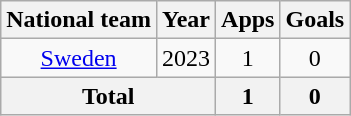<table class="wikitable" style="text-align:center">
<tr>
<th>National team</th>
<th>Year</th>
<th>Apps</th>
<th>Goals</th>
</tr>
<tr>
<td><a href='#'>Sweden</a></td>
<td>2023</td>
<td>1</td>
<td>0</td>
</tr>
<tr>
<th colspan="2">Total</th>
<th>1</th>
<th>0</th>
</tr>
</table>
